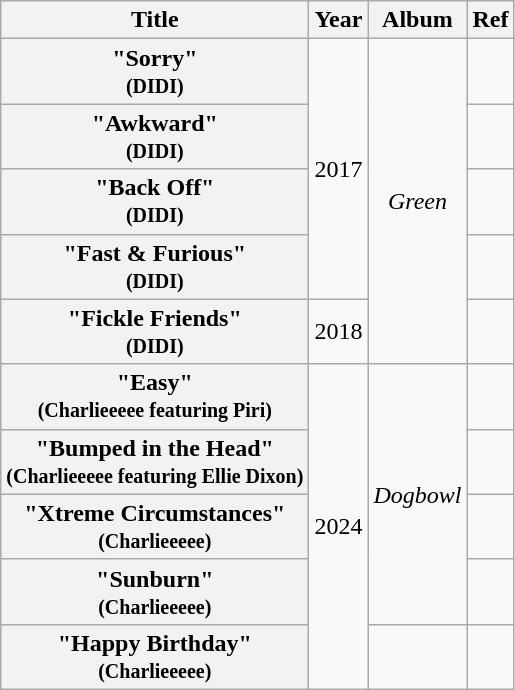<table class="wikitable plainrowheaders" style="text-align:center;">
<tr>
<th scope="col">Title</th>
<th scope="col">Year</th>
<th>Album</th>
<th scope="col">Ref</th>
</tr>
<tr>
<th scope="row">"Sorry"<br><small>(DIDI)</small></th>
<td rowspan="4">2017</td>
<td rowspan="5"><em>Green</em></td>
<td></td>
</tr>
<tr>
<th scope="row">"Awkward"<br><small>(DIDI)</small></th>
<td></td>
</tr>
<tr>
<th scope="row">"Back Off"<br><small>(DIDI)</small></th>
<td></td>
</tr>
<tr>
<th scope="row">"Fast & Furious"<br><small>(DIDI)</small></th>
<td></td>
</tr>
<tr>
<th scope="row">"Fickle Friends"<br><small>(DIDI)</small></th>
<td>2018</td>
<td></td>
</tr>
<tr>
<th scope="row">"Easy"<br><small>(Charlieeeee featuring Piri)</small></th>
<td rowspan="5">2024</td>
<td rowspan="4"><em>Dogbowl</em></td>
<td></td>
</tr>
<tr>
<th scope="row">"Bumped in the Head"<br><small>(Charlieeeee featuring Ellie Dixon)</small></th>
<td></td>
</tr>
<tr>
<th scope="row">"Xtreme Circumstances"<br><small>(Charlieeeee)</small></th>
<td></td>
</tr>
<tr>
<th scope="row">"Sunburn"<br><small>(Charlieeeee)</small></th>
<td></td>
</tr>
<tr>
<th scope="row">"Happy Birthday"<br><small>(Charlieeeee)</small></th>
<td></td>
<td></td>
</tr>
</table>
